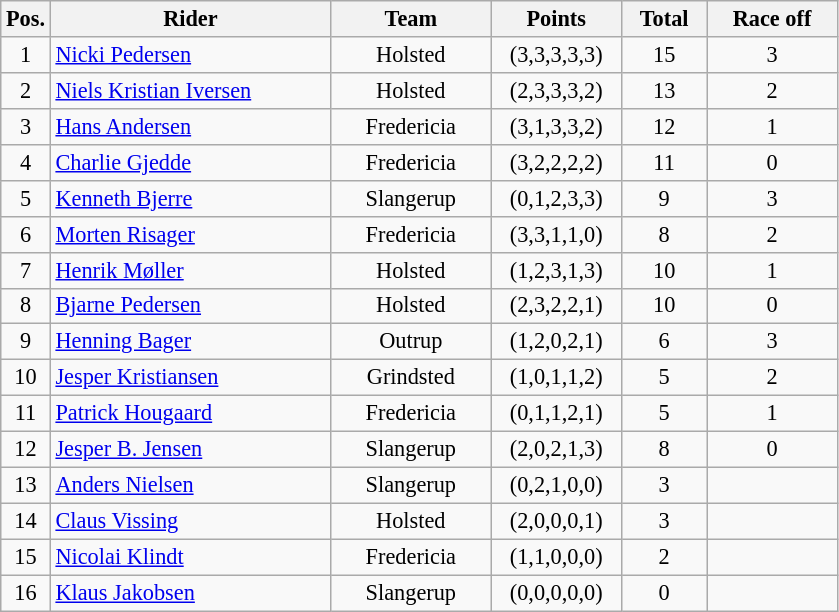<table class=wikitable style="font-size:93%;">
<tr>
<th width=25px>Pos.</th>
<th width=180px>Rider</th>
<th width=100px>Team</th>
<th width=80px>Points</th>
<th width=50px>Total</th>
<th width=80px>Race off</th>
</tr>
<tr align=center>
<td>1</td>
<td align=left><a href='#'>Nicki Pedersen</a></td>
<td>Holsted</td>
<td>(3,3,3,3,3)</td>
<td>15</td>
<td>3</td>
</tr>
<tr align=center>
<td>2</td>
<td align=left><a href='#'>Niels Kristian Iversen</a></td>
<td>Holsted</td>
<td>(2,3,3,3,2)</td>
<td>13</td>
<td>2</td>
</tr>
<tr align=center>
<td>3</td>
<td align=left><a href='#'>Hans Andersen</a></td>
<td>Fredericia</td>
<td>(3,1,3,3,2)</td>
<td>12</td>
<td>1</td>
</tr>
<tr align=center>
<td>4</td>
<td align=left><a href='#'>Charlie Gjedde</a></td>
<td>Fredericia</td>
<td>(3,2,2,2,2)</td>
<td>11</td>
<td>0</td>
</tr>
<tr align=center>
<td>5</td>
<td align=left><a href='#'>Kenneth Bjerre</a></td>
<td>Slangerup</td>
<td>(0,1,2,3,3)</td>
<td>9</td>
<td>3</td>
</tr>
<tr align=center>
<td>6</td>
<td align=left><a href='#'>Morten Risager</a></td>
<td>Fredericia</td>
<td>(3,3,1,1,0)</td>
<td>8</td>
<td>2</td>
</tr>
<tr align=center>
<td>7</td>
<td align=left><a href='#'>Henrik Møller</a></td>
<td>Holsted</td>
<td>(1,2,3,1,3)</td>
<td>10</td>
<td>1</td>
</tr>
<tr align=center>
<td>8</td>
<td align=left><a href='#'>Bjarne Pedersen</a></td>
<td>Holsted</td>
<td>(2,3,2,2,1)</td>
<td>10</td>
<td>0</td>
</tr>
<tr align=center>
<td>9</td>
<td align=left><a href='#'>Henning Bager</a></td>
<td>Outrup</td>
<td>(1,2,0,2,1)</td>
<td>6</td>
<td>3</td>
</tr>
<tr align=center>
<td>10</td>
<td align=left><a href='#'>Jesper Kristiansen</a></td>
<td>Grindsted</td>
<td>(1,0,1,1,2)</td>
<td>5</td>
<td>2</td>
</tr>
<tr align=center>
<td>11</td>
<td align=left><a href='#'>Patrick Hougaard</a></td>
<td>Fredericia</td>
<td>(0,1,1,2,1)</td>
<td>5</td>
<td>1</td>
</tr>
<tr align=center>
<td>12</td>
<td align=left><a href='#'>Jesper B. Jensen</a></td>
<td>Slangerup</td>
<td>(2,0,2,1,3)</td>
<td>8</td>
<td>0</td>
</tr>
<tr align=center>
<td>13</td>
<td align=left><a href='#'>Anders Nielsen</a></td>
<td>Slangerup</td>
<td>(0,2,1,0,0)</td>
<td>3</td>
<td></td>
</tr>
<tr align=center>
<td>14</td>
<td align=left><a href='#'>Claus Vissing</a></td>
<td>Holsted</td>
<td>(2,0,0,0,1)</td>
<td>3</td>
<td></td>
</tr>
<tr align=center>
<td>15</td>
<td align=left><a href='#'>Nicolai Klindt</a></td>
<td>Fredericia</td>
<td>(1,1,0,0,0)</td>
<td>2</td>
<td></td>
</tr>
<tr align=center>
<td>16</td>
<td align=left><a href='#'>Klaus Jakobsen</a></td>
<td>Slangerup</td>
<td>(0,0,0,0,0)</td>
<td>0</td>
<td></td>
</tr>
</table>
